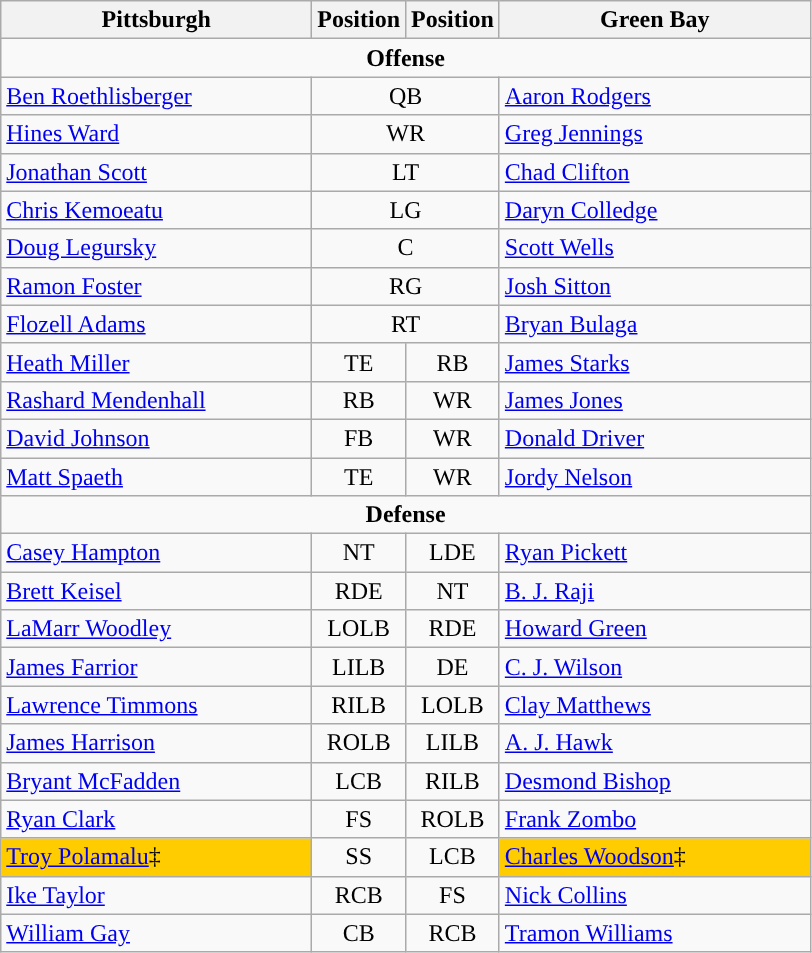<table class="wikitable">
<tr>
<th style="width:200px;">Pittsburgh</th>
<th>Position</th>
<th>Position</th>
<th style="width:200px;">Green Bay</th>
</tr>
<tr>
<td colspan="4" style="text-align:center;"><strong>Offense</strong></td>
</tr>
<tr>
<td><a href='#'>Ben Roethlisberger</a></td>
<td colspan="2" style="text-align:center;">QB</td>
<td><a href='#'>Aaron Rodgers</a></td>
</tr>
<tr>
<td><a href='#'>Hines Ward</a></td>
<td colspan="2" style="text-align:center;">WR</td>
<td><a href='#'>Greg Jennings</a></td>
</tr>
<tr>
<td><a href='#'>Jonathan Scott</a></td>
<td colspan="2" style="text-align:center;">LT</td>
<td><a href='#'>Chad Clifton</a></td>
</tr>
<tr>
<td><a href='#'>Chris Kemoeatu</a></td>
<td colspan="2" style="text-align:center;">LG</td>
<td><a href='#'>Daryn Colledge</a></td>
</tr>
<tr>
<td><a href='#'>Doug Legursky</a></td>
<td colspan="2" style="text-align:center;">C</td>
<td><a href='#'>Scott Wells</a></td>
</tr>
<tr>
<td><a href='#'>Ramon Foster</a></td>
<td colspan="2" style="text-align:center;">RG</td>
<td><a href='#'>Josh Sitton</a></td>
</tr>
<tr>
<td><a href='#'>Flozell Adams</a></td>
<td colspan="2" style="text-align:center;">RT</td>
<td><a href='#'>Bryan Bulaga</a></td>
</tr>
<tr>
<td><a href='#'>Heath Miller</a></td>
<td style="text-align:center;">TE</td>
<td style="text-align:center;">RB</td>
<td><a href='#'>James Starks</a></td>
</tr>
<tr>
<td><a href='#'>Rashard Mendenhall</a></td>
<td style="text-align:center;">RB</td>
<td style="text-align:center;">WR</td>
<td><a href='#'>James Jones</a></td>
</tr>
<tr>
<td><a href='#'>David Johnson</a></td>
<td style="text-align:center;">FB</td>
<td style="text-align:center;">WR</td>
<td><a href='#'>Donald Driver</a></td>
</tr>
<tr>
<td><a href='#'>Matt Spaeth</a></td>
<td style="text-align:center;">TE</td>
<td style="text-align:center;">WR</td>
<td><a href='#'>Jordy Nelson</a></td>
</tr>
<tr>
<td colspan="4" style="text-align:center;"><strong>Defense</strong></td>
</tr>
<tr>
<td><a href='#'>Casey Hampton</a></td>
<td style="text-align:center;">NT</td>
<td style="text-align:center;">LDE</td>
<td><a href='#'>Ryan Pickett</a></td>
</tr>
<tr>
<td><a href='#'>Brett Keisel</a></td>
<td style="text-align:center;">RDE</td>
<td style="text-align:center;">NT</td>
<td><a href='#'>B. J. Raji</a></td>
</tr>
<tr>
<td><a href='#'>LaMarr Woodley</a></td>
<td style="text-align:center;">LOLB</td>
<td style="text-align:center;">RDE</td>
<td><a href='#'>Howard Green</a></td>
</tr>
<tr>
<td><a href='#'>James Farrior</a></td>
<td style="text-align:center;">LILB</td>
<td style="text-align:center;">DE</td>
<td><a href='#'>C. J. Wilson</a></td>
</tr>
<tr>
<td><a href='#'>Lawrence Timmons</a></td>
<td style="text-align:center;">RILB</td>
<td style="text-align:center;">LOLB</td>
<td><a href='#'>Clay Matthews</a></td>
</tr>
<tr>
<td><a href='#'>James Harrison</a></td>
<td style="text-align:center;">ROLB</td>
<td style="text-align:center;">LILB</td>
<td><a href='#'>A. J. Hawk</a></td>
</tr>
<tr>
<td><a href='#'>Bryant McFadden</a></td>
<td style="text-align:center;">LCB</td>
<td style="text-align:center;">RILB</td>
<td><a href='#'>Desmond Bishop</a></td>
</tr>
<tr>
<td><a href='#'>Ryan Clark</a></td>
<td style="text-align:center;">FS</td>
<td style="text-align:center;">ROLB</td>
<td><a href='#'>Frank Zombo</a></td>
</tr>
<tr>
<td bgcolor="#FFCC00"><a href='#'>Troy Polamalu</a>‡</td>
<td style="text-align:center;">SS</td>
<td style="text-align:center;">LCB</td>
<td bgcolor="#FFCC00"><a href='#'>Charles Woodson</a>‡</td>
</tr>
<tr>
<td><a href='#'>Ike Taylor</a></td>
<td style="text-align:center;">RCB</td>
<td style="text-align:center;">FS</td>
<td><a href='#'>Nick Collins</a></td>
</tr>
<tr>
<td><a href='#'>William Gay</a></td>
<td style="text-align:center;">CB</td>
<td style="text-align:center;">RCB</td>
<td><a href='#'>Tramon Williams</a></td>
</tr>
</table>
